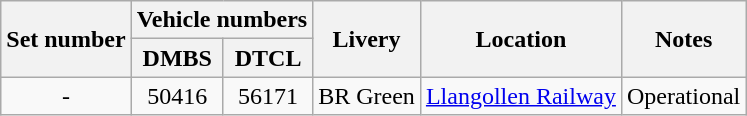<table class="wikitable">
<tr>
<th rowspan=2>Set number</th>
<th colspan=2>Vehicle numbers</th>
<th rowspan=2 align=left>Livery</th>
<th rowspan=2 align=left>Location</th>
<th rowspan=2 align=left>Notes</th>
</tr>
<tr>
<th>DMBS</th>
<th>DTCL</th>
</tr>
<tr>
<td align=center>-</td>
<td align=center>50416</td>
<td align=center>56171</td>
<td>BR Green</td>
<td><a href='#'>Llangollen Railway</a></td>
<td>Operational</td>
</tr>
</table>
